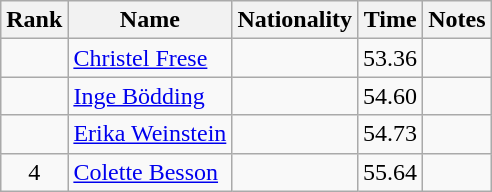<table class="wikitable sortable" style="text-align:center">
<tr>
<th>Rank</th>
<th>Name</th>
<th>Nationality</th>
<th>Time</th>
<th>Notes</th>
</tr>
<tr>
<td></td>
<td align="left"><a href='#'>Christel Frese</a></td>
<td align=left></td>
<td>53.36</td>
<td></td>
</tr>
<tr>
<td></td>
<td align="left"><a href='#'>Inge Bödding</a></td>
<td align=left></td>
<td>54.60</td>
<td></td>
</tr>
<tr>
<td></td>
<td align="left"><a href='#'>Erika Weinstein</a></td>
<td align=left></td>
<td>54.73</td>
<td></td>
</tr>
<tr>
<td>4</td>
<td align="left"><a href='#'>Colette Besson</a></td>
<td align=left></td>
<td>55.64</td>
<td></td>
</tr>
</table>
